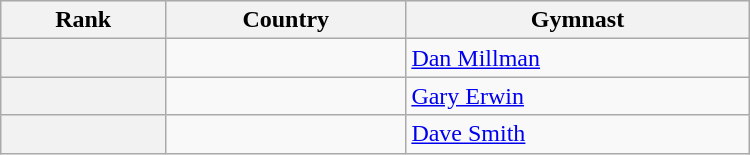<table class="wikitable" width=500>
<tr bgcolor="#efefef">
<th>Rank</th>
<th>Country</th>
<th>Gymnast</th>
</tr>
<tr>
<th></th>
<td></td>
<td><a href='#'>Dan Millman</a></td>
</tr>
<tr>
<th></th>
<td></td>
<td><a href='#'>Gary Erwin</a></td>
</tr>
<tr>
<th></th>
<td></td>
<td><a href='#'>Dave Smith</a></td>
</tr>
</table>
